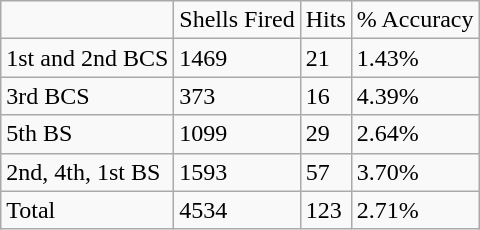<table class="wikitable">
<tr>
<td></td>
<td>Shells Fired</td>
<td>Hits</td>
<td>% Accuracy</td>
</tr>
<tr>
<td>1st and 2nd BCS</td>
<td>1469</td>
<td>21</td>
<td>1.43%</td>
</tr>
<tr>
<td>3rd BCS</td>
<td>373</td>
<td>16</td>
<td>4.39%</td>
</tr>
<tr>
<td>5th BS</td>
<td>1099</td>
<td>29</td>
<td>2.64%</td>
</tr>
<tr>
<td>2nd, 4th, 1st BS</td>
<td>1593</td>
<td>57</td>
<td>3.70%</td>
</tr>
<tr>
<td>Total</td>
<td>4534</td>
<td>123</td>
<td>2.71%</td>
</tr>
</table>
